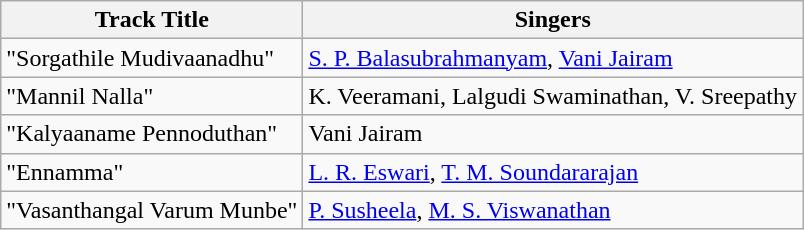<table class="wikitable">
<tr>
<th>Track Title</th>
<th>Singers</th>
</tr>
<tr>
<td>"Sorgathile Mudivaanadhu"</td>
<td><a href='#'>S. P. Balasubrahmanyam</a>, <a href='#'>Vani Jairam</a></td>
</tr>
<tr>
<td>"Mannil Nalla"</td>
<td>K. Veeramani, Lalgudi Swaminathan, V. Sreepathy</td>
</tr>
<tr>
<td>"Kalyaaname Pennoduthan"</td>
<td>Vani Jairam</td>
</tr>
<tr>
<td>"Ennamma"</td>
<td><a href='#'>L. R. Eswari</a>, <a href='#'>T. M. Soundararajan</a></td>
</tr>
<tr>
<td>"Vasanthangal Varum Munbe"</td>
<td><a href='#'>P. Susheela</a>, <a href='#'>M. S. Viswanathan</a></td>
</tr>
</table>
